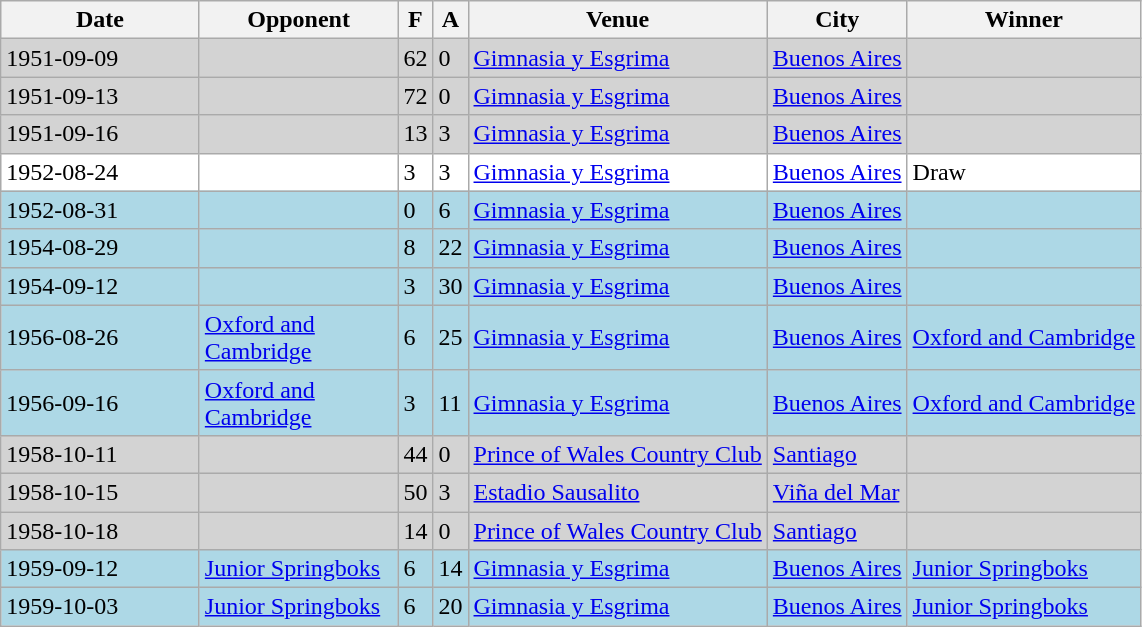<table class="wikitable sortable">
<tr>
<th width="125">Date</th>
<th width="125">Opponent</th>
<th>F</th>
<th>A</th>
<th>Venue</th>
<th>City</th>
<th>Winner</th>
</tr>
<tr bgcolor="lightgrey">
<td>1951-09-09</td>
<td></td>
<td>62</td>
<td>0</td>
<td><a href='#'>Gimnasia y Esgrima</a></td>
<td><a href='#'>Buenos Aires</a></td>
<td></td>
</tr>
<tr bgcolor="lightgrey">
<td>1951-09-13</td>
<td></td>
<td>72</td>
<td>0</td>
<td><a href='#'>Gimnasia y Esgrima</a></td>
<td><a href='#'>Buenos Aires</a></td>
<td></td>
</tr>
<tr bgcolor="lightgrey">
<td>1951-09-16</td>
<td></td>
<td>13</td>
<td>3</td>
<td><a href='#'>Gimnasia y Esgrima</a></td>
<td><a href='#'>Buenos Aires</a></td>
<td></td>
</tr>
<tr bgcolor="white">
<td>1952-08-24</td>
<td></td>
<td>3</td>
<td>3</td>
<td><a href='#'>Gimnasia y Esgrima</a></td>
<td><a href='#'>Buenos Aires</a></td>
<td>Draw</td>
</tr>
<tr bgcolor="lightblue">
<td>1952-08-31</td>
<td></td>
<td>0</td>
<td>6</td>
<td><a href='#'>Gimnasia y Esgrima</a></td>
<td><a href='#'>Buenos Aires</a></td>
<td></td>
</tr>
<tr bgcolor="lightblue">
<td>1954-08-29</td>
<td></td>
<td>8</td>
<td>22</td>
<td><a href='#'>Gimnasia y Esgrima</a></td>
<td><a href='#'>Buenos Aires</a></td>
<td></td>
</tr>
<tr bgcolor="lightblue">
<td>1954-09-12</td>
<td></td>
<td>3</td>
<td>30</td>
<td><a href='#'>Gimnasia y Esgrima</a></td>
<td><a href='#'>Buenos Aires</a></td>
<td></td>
</tr>
<tr bgcolor="lightblue">
<td>1956-08-26</td>
<td><a href='#'>Oxford and Cambridge</a></td>
<td>6</td>
<td>25</td>
<td><a href='#'>Gimnasia y Esgrima</a></td>
<td><a href='#'>Buenos Aires</a></td>
<td><a href='#'>Oxford and Cambridge</a></td>
</tr>
<tr bgcolor="lightblue">
<td>1956-09-16</td>
<td><a href='#'>Oxford and Cambridge</a></td>
<td>3</td>
<td>11</td>
<td><a href='#'>Gimnasia y Esgrima</a></td>
<td><a href='#'>Buenos Aires</a></td>
<td><a href='#'>Oxford and Cambridge</a></td>
</tr>
<tr bgcolor="lightgrey">
<td>1958-10-11</td>
<td></td>
<td>44</td>
<td>0</td>
<td><a href='#'>Prince of Wales Country Club</a></td>
<td><a href='#'>Santiago</a></td>
<td></td>
</tr>
<tr bgcolor="lightgrey">
<td>1958-10-15</td>
<td></td>
<td>50</td>
<td>3</td>
<td><a href='#'>Estadio Sausalito</a></td>
<td><a href='#'>Viña del Mar</a></td>
<td></td>
</tr>
<tr bgcolor="lightgrey">
<td>1958-10-18</td>
<td></td>
<td>14</td>
<td>0</td>
<td><a href='#'>Prince of Wales Country Club</a></td>
<td><a href='#'>Santiago</a></td>
<td></td>
</tr>
<tr bgcolor="lightblue">
<td>1959-09-12</td>
<td><a href='#'>Junior Springboks</a></td>
<td>6</td>
<td>14</td>
<td><a href='#'>Gimnasia y Esgrima</a></td>
<td><a href='#'>Buenos Aires</a></td>
<td> <a href='#'>Junior Springboks</a></td>
</tr>
<tr bgcolor="lightblue">
<td>1959-10-03</td>
<td><a href='#'>Junior Springboks</a></td>
<td>6</td>
<td>20</td>
<td><a href='#'>Gimnasia y Esgrima</a></td>
<td><a href='#'>Buenos Aires</a></td>
<td> <a href='#'>Junior Springboks</a></td>
</tr>
</table>
